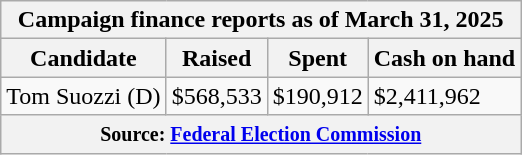<table class="wikitable sortable">
<tr>
<th colspan=4>Campaign finance reports as of March 31, 2025</th>
</tr>
<tr style="text-align:center;">
<th>Candidate</th>
<th>Raised</th>
<th>Spent</th>
<th>Cash on hand</th>
</tr>
<tr>
<td>Tom Suozzi (D)</td>
<td>$568,533</td>
<td>$190,912</td>
<td>$2,411,962</td>
</tr>
<tr>
<th colspan="4"><small>Source: <a href='#'>Federal Election Commission</a></small></th>
</tr>
</table>
